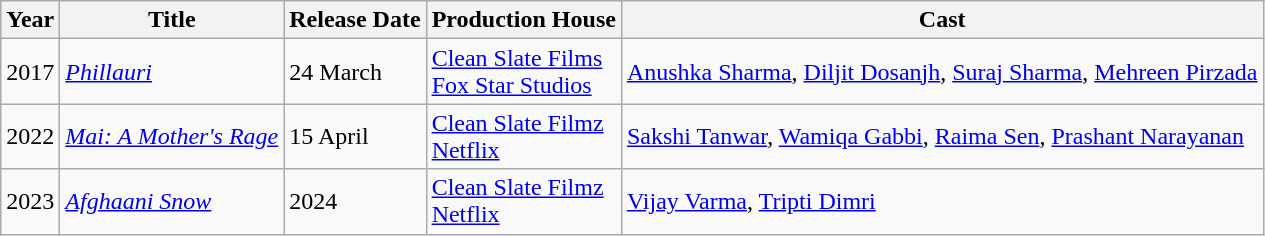<table class="wikitable sortable">
<tr>
<th>Year</th>
<th>Title</th>
<th>Release Date</th>
<th>Production House</th>
<th>Cast</th>
</tr>
<tr>
<td>2017</td>
<td><em><a href='#'>Phillauri</a></em></td>
<td>24 March</td>
<td><a href='#'>Clean Slate Films</a> <br><a href='#'>Fox Star Studios</a></td>
<td><a href='#'>Anushka Sharma</a>, <a href='#'>Diljit Dosanjh</a>, <a href='#'>Suraj Sharma</a>, <a href='#'>Mehreen Pirzada</a></td>
</tr>
<tr>
<td>2022</td>
<td><em><a href='#'>Mai: A Mother's Rage</a></em></td>
<td>15 April</td>
<td><a href='#'>Clean Slate Filmz</a><br><a href='#'>Netflix</a></td>
<td><a href='#'>Sakshi Tanwar</a>, <a href='#'>Wamiqa Gabbi</a>, <a href='#'>Raima Sen</a>, <a href='#'>Prashant Narayanan</a></td>
</tr>
<tr>
<td>2023</td>
<td><em><a href='#'>Afghaani Snow</a></em></td>
<td>2024</td>
<td><a href='#'>Clean Slate Filmz</a><br><a href='#'>Netflix</a></td>
<td><a href='#'>Vijay Varma</a>, <a href='#'>Tripti Dimri</a></td>
</tr>
</table>
